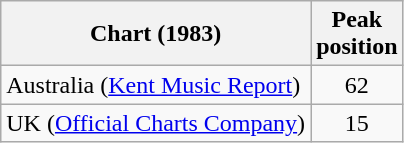<table class="wikitable sortable">
<tr>
<th>Chart (1983)</th>
<th>Peak<br>position</th>
</tr>
<tr>
<td>Australia (<a href='#'>Kent Music Report</a>)</td>
<td style="text-align:center;">62</td>
</tr>
<tr>
<td>UK (<a href='#'>Official Charts Company</a>)</td>
<td style="text-align:center;">15</td>
</tr>
</table>
